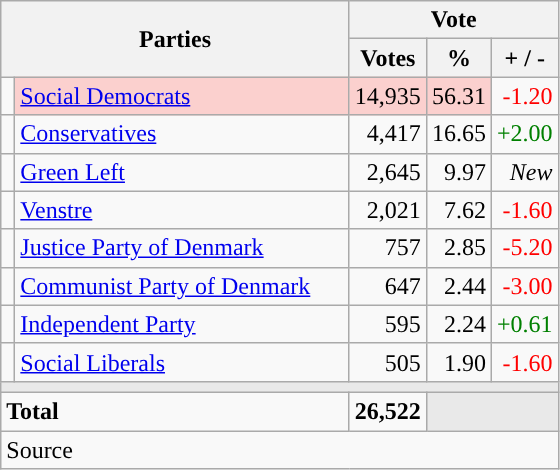<table class="wikitable" style="text-align:right;">
<tr>
<th style="text-align:centre;" rowspan="2" colspan="2" width="225">Parties</th>
<th colspan="3">Vote</th>
</tr>
<tr>
<th width="15">Votes</th>
<th width="15">%</th>
<th width="15">+ / -</th>
</tr>
<tr>
<td width="2" style="color:inherit;background:"></td>
<td bgcolor=#fbd0ce  align="left"><a href='#'>Social Democrats</a></td>
<td bgcolor=#fbd0ce>14,935</td>
<td bgcolor=#fbd0ce>56.31</td>
<td style=color:red;>-1.20</td>
</tr>
<tr>
<td width="2" style="color:inherit;background:"></td>
<td align="left"><a href='#'>Conservatives</a></td>
<td>4,417</td>
<td>16.65</td>
<td style=color:green;>+2.00</td>
</tr>
<tr>
<td width="2" style="color:inherit;background:"></td>
<td align="left"><a href='#'>Green Left</a></td>
<td>2,645</td>
<td>9.97</td>
<td><em>New</em></td>
</tr>
<tr>
<td width="2" style="color:inherit;background:"></td>
<td align="left"><a href='#'>Venstre</a></td>
<td>2,021</td>
<td>7.62</td>
<td style=color:red;>-1.60</td>
</tr>
<tr>
<td width="2" style="color:inherit;background:"></td>
<td align="left"><a href='#'>Justice Party of Denmark</a></td>
<td>757</td>
<td>2.85</td>
<td style=color:red;>-5.20</td>
</tr>
<tr>
<td width="2" style="color:inherit;background:"></td>
<td align="left"><a href='#'>Communist Party of Denmark</a></td>
<td>647</td>
<td>2.44</td>
<td style=color:red;>-3.00</td>
</tr>
<tr>
<td width="2" style="color:inherit;background:"></td>
<td align="left"><a href='#'>Independent Party</a></td>
<td>595</td>
<td>2.24</td>
<td style=color:green;>+0.61</td>
</tr>
<tr>
<td width="2" style="color:inherit;background:"></td>
<td align="left"><a href='#'>Social Liberals</a></td>
<td>505</td>
<td>1.90</td>
<td style=color:red;>-1.60</td>
</tr>
<tr>
<td colspan="7" bgcolor="#E9E9E9"></td>
</tr>
<tr>
<td align="left" colspan="2"><strong>Total</strong></td>
<td><strong>26,522</strong></td>
<td bgcolor="#E9E9E9" colspan="2"></td>
</tr>
<tr>
<td align="left" colspan="6">Source</td>
</tr>
</table>
